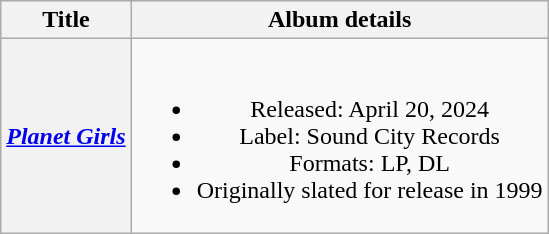<table class="wikitable plainrowheaders" style="text-align:center;">
<tr>
<th>Title</th>
<th>Album details</th>
</tr>
<tr>
<th scope="row"><em><a href='#'>Planet Girls</a></em></th>
<td><br><ul><li>Released: April 20, 2024</li><li>Label: Sound City Records</li><li>Formats: LP, DL</li><li>Originally slated for release in 1999</li></ul></td>
</tr>
</table>
